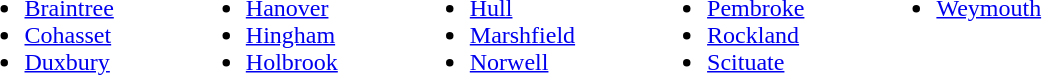<table>
<tr>
<td valign="top"><br><ul><li><a href='#'>Braintree</a></li><li><a href='#'>Cohasset</a></li><li><a href='#'>Duxbury</a></li></ul></td>
<td width="40"></td>
<td valign="top"><br><ul><li><a href='#'>Hanover</a></li><li><a href='#'>Hingham</a></li><li><a href='#'>Holbrook</a></li></ul></td>
<td width="40"></td>
<td valign="top"><br><ul><li><a href='#'>Hull</a></li><li><a href='#'>Marshfield</a></li><li><a href='#'>Norwell</a></li></ul></td>
<td width="40"></td>
<td valign="top"><br><ul><li><a href='#'>Pembroke</a></li><li><a href='#'>Rockland</a></li><li><a href='#'>Scituate</a></li></ul></td>
<td width="40"></td>
<td valign="top"><br><ul><li><a href='#'>Weymouth</a></li></ul></td>
</tr>
</table>
